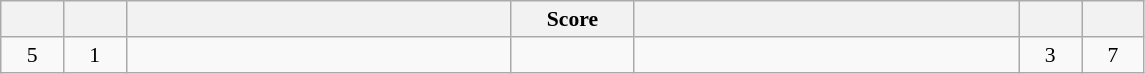<table class="wikitable" style="text-align: center; font-size:90%" |>
<tr>
<th width="35"></th>
<th width="35"></th>
<th width="250"></th>
<th width="75">Score</th>
<th width="250"></th>
<th width="35"></th>
<th width="35"></th>
</tr>
<tr>
<td>5</td>
<td>1</td>
<td style="text-align:left;"><strong></strong></td>
<td></td>
<td style="text-align:left;"></td>
<td>3</td>
<td>7</td>
</tr>
</table>
